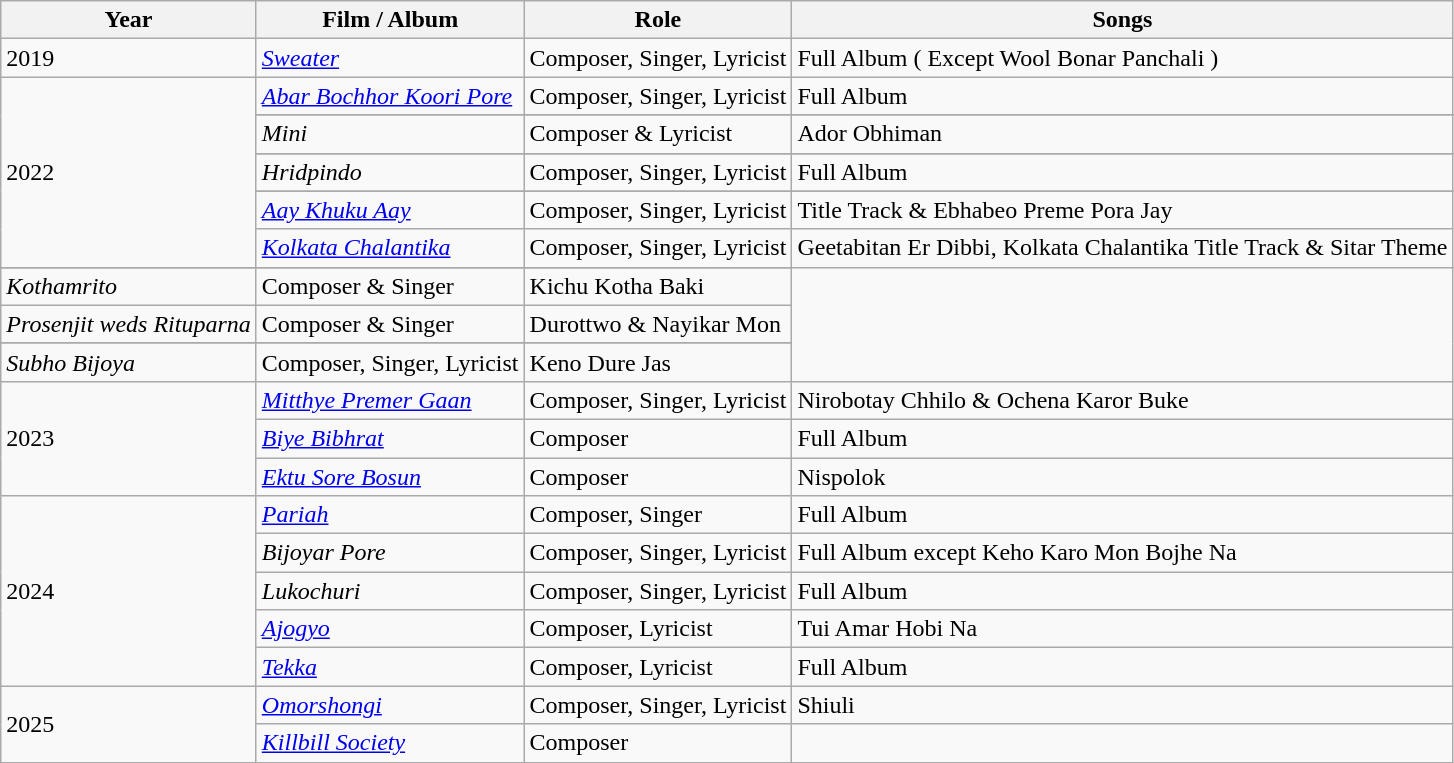<table class="wikitable sortable">
<tr>
<th>Year</th>
<th>Film / Album</th>
<th>Role</th>
<th>Songs</th>
</tr>
<tr>
<td>2019</td>
<td><em><a href='#'>Sweater</a></em></td>
<td>Composer, Singer, Lyricist</td>
<td>Full Album ( Except Wool Bonar Panchali )</td>
</tr>
<tr>
<td rowspan = "8">2022</td>
<td><em><a href='#'>Abar Bochhor Koori Pore</a></em></td>
<td>Composer, Singer, Lyricist</td>
<td>Full Album </td>
</tr>
<tr>
</tr>
<tr>
<td><em>Mini</em></td>
<td>Composer & Lyricist</td>
<td>Ador Obhiman</td>
</tr>
<tr>
</tr>
<tr>
<td><em>Hridpindo</em></td>
<td>Composer, Singer, Lyricist</td>
<td>Full Album</td>
</tr>
<tr>
</tr>
<tr>
<td><em><a href='#'>Aay Khuku Aay</a></em></td>
<td>Composer, Singer, Lyricist</td>
<td>Title Track & Ebhabeo Preme Pora Jay</td>
</tr>
<tr>
<td><em><a href='#'>Kolkata Chalantika</a></em></td>
<td>Composer, Singer, Lyricist</td>
<td>Geetabitan Er Dibbi, Kolkata Chalantika Title Track & Sitar Theme</td>
</tr>
<tr>
</tr>
<tr>
<td><em>Kothamrito</em></td>
<td>Composer & Singer</td>
<td>Kichu Kotha Baki</td>
</tr>
<tr>
<td><em>Prosenjit weds Rituparna</em></td>
<td>Composer & Singer</td>
<td>Durottwo & Nayikar Mon</td>
</tr>
<tr>
</tr>
<tr>
<td><em>Subho Bijoya</em></td>
<td>Composer, Singer, Lyricist</td>
<td>Keno Dure Jas</td>
</tr>
<tr>
<td rowspan = "3">2023</td>
<td><em><a href='#'>Mitthye Premer Gaan</a></em></td>
<td>Composer, Singer, Lyricist</td>
<td>Nirobotay Chhilo & Ochena Karor Buke</td>
</tr>
<tr>
<td><em><a href='#'>Biye Bibhrat</a></em></td>
<td>Composer</td>
<td>Full Album</td>
</tr>
<tr>
<td><em><a href='#'>Ektu Sore Bosun</a></em></td>
<td>Composer</td>
<td>Nispolok</td>
</tr>
<tr>
<td rowspan = "5">2024</td>
<td><em><a href='#'>Pariah</a></em></td>
<td>Composer, Singer</td>
<td>Full Album</td>
</tr>
<tr>
<td><em>Bijoyar Pore</em></td>
<td>Composer, Singer, Lyricist</td>
<td>Full Album except Keho Karo Mon Bojhe Na</td>
</tr>
<tr>
<td><em>Lukochuri</em></td>
<td>Composer, Singer, Lyricist</td>
<td>Full Album</td>
</tr>
<tr>
<td><em><a href='#'>Ajogyo</a></em></td>
<td>Composer, Lyricist</td>
<td>Tui Amar Hobi Na</td>
</tr>
<tr>
<td><em><a href='#'>Tekka</a></em></td>
<td>Composer, Lyricist</td>
<td>Full Album</td>
</tr>
<tr>
<td rowspan="2">2025</td>
<td><em><a href='#'>Omorshongi</a></em></td>
<td>Composer, Singer, Lyricist</td>
<td>Shiuli</td>
</tr>
<tr>
<td><a href='#'><em>Killbill Society</em></a></td>
<td>Composer</td>
<td></td>
</tr>
</table>
